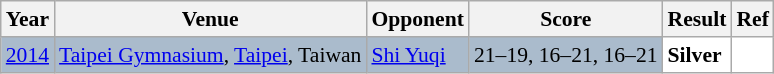<table class="sortable wikitable" style="font-size: 90%;">
<tr>
<th>Year</th>
<th>Venue</th>
<th>Opponent</th>
<th>Score</th>
<th>Result</th>
<th>Ref</th>
</tr>
<tr style="background:#AABBCC">
<td align="center"><a href='#'>2014</a></td>
<td align="left"><a href='#'>Taipei Gymnasium</a>, <a href='#'>Taipei</a>, Taiwan</td>
<td align="left"> <a href='#'>Shi Yuqi</a></td>
<td align="left">21–19, 16–21, 16–21</td>
<td style="text-align:left; background:white"> <strong>Silver</strong></td>
<td style="text-align:center; background:white"></td>
</tr>
</table>
